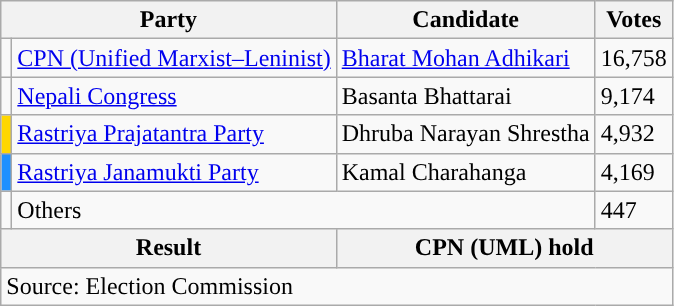<table class="wikitable">
<tr>
<th colspan="2">Party</th>
<th>Candidate</th>
<th>Votes</th>
</tr>
<tr>
<td style="background-color:"></td>
<td><a href='#'>CPN (Unified Marxist–Leninist)</a></td>
<td><a href='#'>Bharat Mohan Adhikari</a></td>
<td>16,758</td>
</tr>
<tr>
<td style="background-color:"></td>
<td><a href='#'>Nepali Congress</a></td>
<td>Basanta Bhattarai</td>
<td>9,174</td>
</tr>
<tr>
<td style="background-color:gold"></td>
<td><a href='#'>Rastriya Prajatantra Party</a></td>
<td>Dhruba Narayan Shrestha</td>
<td>4,932</td>
</tr>
<tr>
<td style="background-color:dodgerblue"></td>
<td><a href='#'>Rastriya Janamukti Party</a></td>
<td>Kamal Charahanga</td>
<td>4,169</td>
</tr>
<tr>
<td></td>
<td colspan="2">Others</td>
<td>447</td>
</tr>
<tr>
<th colspan="2">Result</th>
<th colspan="2">CPN (UML) hold</th>
</tr>
<tr>
<td colspan="4">Source: Election Commission</td>
</tr>
</table>
